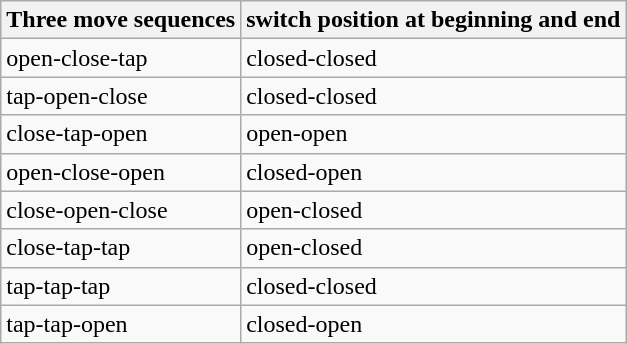<table class="wikitable sortable">
<tr>
<th>Three move sequences</th>
<th>switch position at beginning and end</th>
</tr>
<tr>
<td>open-close-tap</td>
<td>closed-closed</td>
</tr>
<tr>
<td>tap-open-close</td>
<td>closed-closed</td>
</tr>
<tr>
<td>close-tap-open</td>
<td>open-open</td>
</tr>
<tr>
<td>open-close-open</td>
<td>closed-open</td>
</tr>
<tr>
<td>close-open-close</td>
<td>open-closed</td>
</tr>
<tr>
<td>close-tap-tap</td>
<td>open-closed</td>
</tr>
<tr>
<td>tap-tap-tap</td>
<td>closed-closed</td>
</tr>
<tr>
<td>tap-tap-open</td>
<td>closed-open</td>
</tr>
</table>
